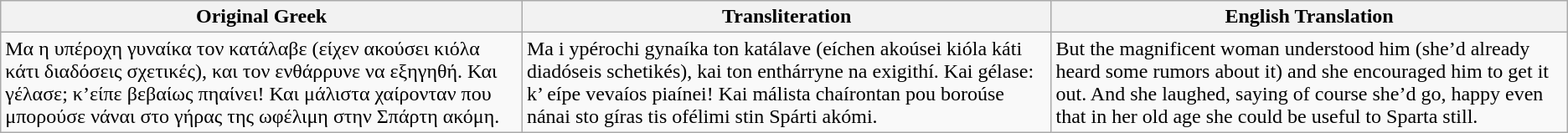<table class="wikitable">
<tr>
<th>Original Greek</th>
<th>Transliteration</th>
<th>English Translation</th>
</tr>
<tr>
<td>Μα η υπέροχη γυναίκα τον κατάλαβε (είχεν ακούσει κιόλα κάτι διαδόσεις σχετικές), και τον ενθάρρυνε να εξηγηθή. Και γέλασε; κ’είπε βεβαίως πηαίνει! Και μάλιστα χαίρονταν που μπορούσε νάναι στο γήρας της ωφέλιμη στην Σπάρτη ακόμη.</td>
<td>Ma i ypérochi gynaíka ton katálave (eíchen akoúsei kióla káti diadóseis schetikés), kai ton enthárryne na exigithí. Kai gélase: k’ eípe vevaíos piaínei! Kai málista chaírontan pou boroúse nánai sto gíras tis ofélimi stin Spárti akómi.</td>
<td>But the magnificent woman understood him (she’d already heard some rumors about it) and she encouraged him to get it out. And she laughed, saying of course she’d go, happy even that in her old age she could be useful to Sparta still.</td>
</tr>
</table>
